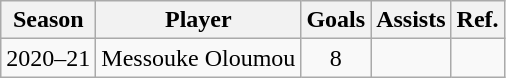<table class="wikitable" style="text-align:center">
<tr>
<th>Season</th>
<th>Player</th>
<th>Goals</th>
<th>Assists</th>
<th>Ref.</th>
</tr>
<tr>
<td>2020–21</td>
<td> Messouke Oloumou</td>
<td>8</td>
<td></td>
<td></td>
</tr>
</table>
